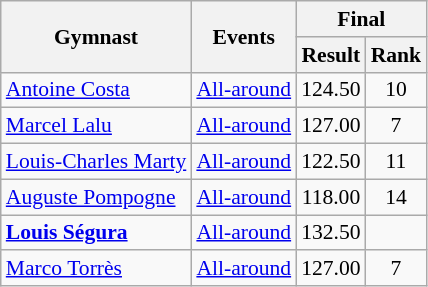<table class=wikitable style="font-size:90%">
<tr>
<th rowspan="2">Gymnast</th>
<th rowspan="2">Events</th>
<th colspan="2">Final</th>
</tr>
<tr>
<th>Result</th>
<th>Rank</th>
</tr>
<tr>
<td><a href='#'>Antoine Costa</a></td>
<td><a href='#'>All-around</a></td>
<td align=center>124.50</td>
<td align=center>10</td>
</tr>
<tr>
<td><a href='#'>Marcel Lalu</a></td>
<td><a href='#'>All-around</a></td>
<td align=center>127.00</td>
<td align=center>7</td>
</tr>
<tr>
<td><a href='#'>Louis-Charles Marty</a></td>
<td><a href='#'>All-around</a></td>
<td align=center>122.50</td>
<td align=center>11</td>
</tr>
<tr>
<td><a href='#'>Auguste Pompogne</a></td>
<td><a href='#'>All-around</a></td>
<td align=center>118.00</td>
<td align=center>14</td>
</tr>
<tr>
<td><strong><a href='#'>Louis Ségura</a></strong></td>
<td><a href='#'>All-around</a></td>
<td align=center>132.50</td>
<td align=center></td>
</tr>
<tr>
<td><a href='#'>Marco Torrès</a></td>
<td><a href='#'>All-around</a></td>
<td align=center>127.00</td>
<td align=center>7</td>
</tr>
</table>
